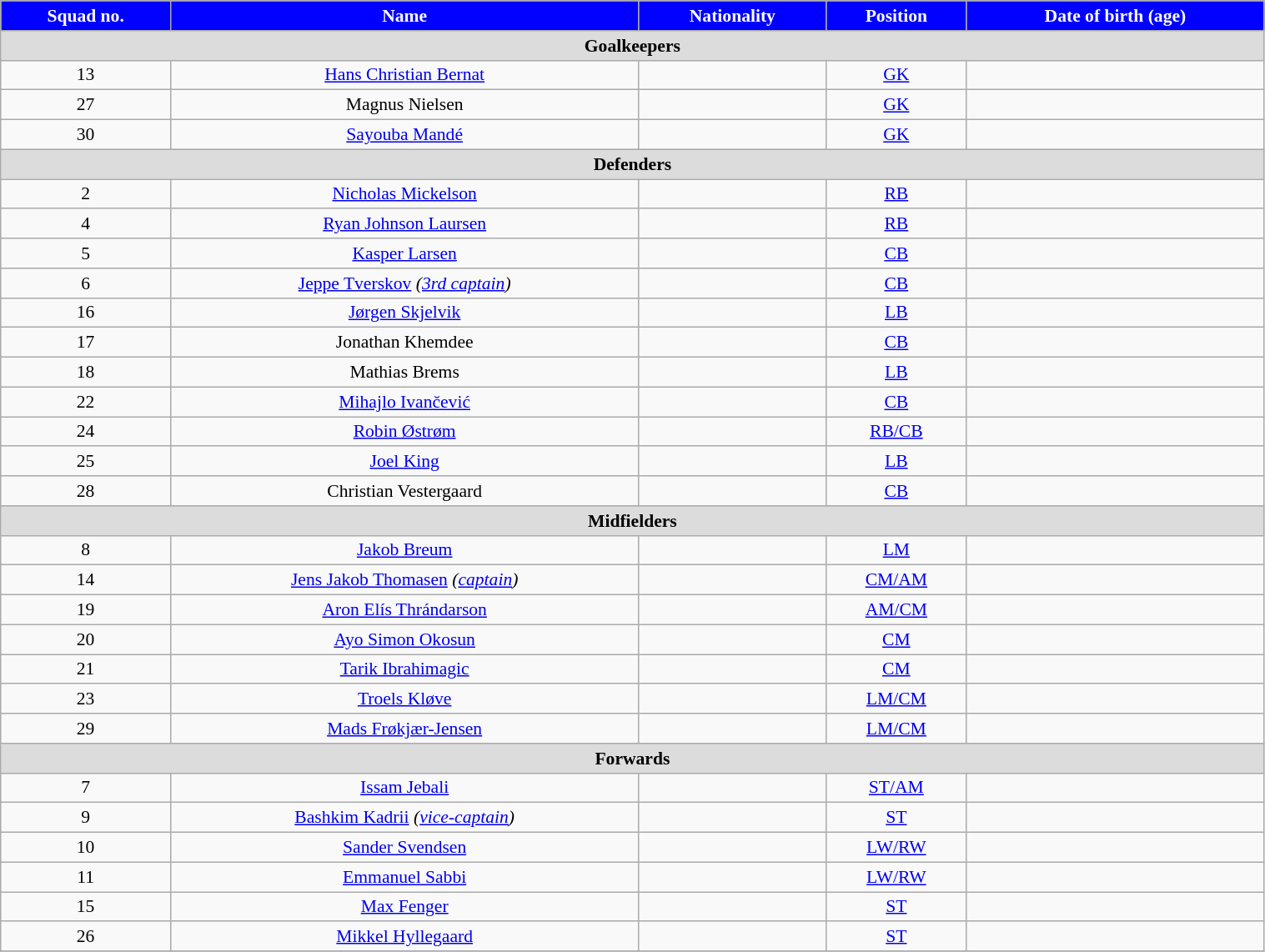<table class="wikitable" style="text-align:center; font-size:90%; width:80%">
<tr>
<th style="background:#0000ff; color:white; text-align:center">Squad no.</th>
<th style="background:#0000ff; color:white; text-align:center">Name</th>
<th style="background:#0000ff; color:white; text-align:center">Nationality</th>
<th style="background:#0000ff; color:white; text-align:center">Position</th>
<th style="background:#0000ff; color:white; text-align:center">Date of birth (age)</th>
</tr>
<tr>
<th colspan="6" style="background:#dcdcdc; text-align:center">Goalkeepers</th>
</tr>
<tr>
<td>13</td>
<td><a href='#'>Hans Christian Bernat</a></td>
<td></td>
<td><a href='#'>GK</a></td>
<td></td>
</tr>
<tr>
<td>27</td>
<td>Magnus Nielsen</td>
<td></td>
<td><a href='#'>GK</a></td>
<td></td>
</tr>
<tr>
<td>30</td>
<td><a href='#'>Sayouba Mandé</a></td>
<td></td>
<td><a href='#'>GK</a></td>
<td></td>
</tr>
<tr>
<th colspan="6" style="background:#dcdcdc; text-align:center">Defenders</th>
</tr>
<tr>
<td>2</td>
<td><a href='#'>Nicholas Mickelson</a></td>
<td></td>
<td><a href='#'>RB</a></td>
<td></td>
</tr>
<tr>
<td>4</td>
<td><a href='#'>Ryan Johnson Laursen</a></td>
<td></td>
<td><a href='#'>RB</a></td>
<td></td>
</tr>
<tr>
<td>5</td>
<td><a href='#'>Kasper Larsen</a></td>
<td></td>
<td><a href='#'>CB</a></td>
<td></td>
</tr>
<tr>
<td>6</td>
<td><a href='#'>Jeppe Tverskov</a> <em>(<a href='#'>3rd captain</a>)</em></td>
<td></td>
<td><a href='#'>CB</a></td>
<td></td>
</tr>
<tr>
<td>16</td>
<td><a href='#'>Jørgen Skjelvik</a></td>
<td></td>
<td><a href='#'>LB</a></td>
<td></td>
</tr>
<tr>
<td>17</td>
<td>Jonathan Khemdee</td>
<td></td>
<td><a href='#'>CB</a></td>
<td></td>
</tr>
<tr>
<td>18</td>
<td>Mathias Brems</td>
<td></td>
<td><a href='#'>LB</a></td>
<td></td>
</tr>
<tr>
<td>22</td>
<td><a href='#'>Mihajlo Ivančević</a></td>
<td></td>
<td><a href='#'>CB</a></td>
<td></td>
</tr>
<tr>
<td>24</td>
<td><a href='#'>Robin Østrøm</a></td>
<td></td>
<td><a href='#'>RB/CB</a></td>
<td></td>
</tr>
<tr>
<td>25</td>
<td><a href='#'>Joel King</a></td>
<td></td>
<td><a href='#'>LB</a></td>
<td></td>
</tr>
<tr>
<td>28</td>
<td>Christian Vestergaard</td>
<td></td>
<td><a href='#'>CB</a></td>
<td></td>
</tr>
<tr>
<th colspan="6" style="background:#dcdcdc; text-align:center">Midfielders</th>
</tr>
<tr>
<td>8</td>
<td><a href='#'>Jakob Breum</a></td>
<td></td>
<td><a href='#'>LM</a></td>
<td></td>
</tr>
<tr>
<td>14</td>
<td><a href='#'>Jens Jakob Thomasen</a> <em>(<a href='#'>captain</a>)</em></td>
<td></td>
<td><a href='#'>CM/AM</a></td>
<td></td>
</tr>
<tr>
<td>19</td>
<td><a href='#'>Aron Elís Thrándarson</a></td>
<td></td>
<td><a href='#'>AM/CM</a></td>
<td></td>
</tr>
<tr>
<td>20</td>
<td><a href='#'>Ayo Simon Okosun</a></td>
<td></td>
<td><a href='#'>CM</a></td>
<td></td>
</tr>
<tr>
<td>21</td>
<td><a href='#'>Tarik Ibrahimagic</a></td>
<td></td>
<td><a href='#'>CM</a></td>
<td></td>
</tr>
<tr>
<td>23</td>
<td><a href='#'>Troels Kløve</a></td>
<td></td>
<td><a href='#'>LM/CM</a></td>
<td></td>
</tr>
<tr>
<td>29</td>
<td><a href='#'>Mads Frøkjær-Jensen</a></td>
<td></td>
<td><a href='#'>LM/CM</a></td>
<td></td>
</tr>
<tr>
<th colspan="6" style="background:#dcdcdc; text-align:center">Forwards</th>
</tr>
<tr>
<td>7</td>
<td><a href='#'>Issam Jebali</a></td>
<td></td>
<td><a href='#'>ST/AM</a></td>
<td></td>
</tr>
<tr>
<td>9</td>
<td><a href='#'>Bashkim Kadrii</a> <em>(<a href='#'>vice-captain</a>)</em></td>
<td></td>
<td><a href='#'>ST</a></td>
<td></td>
</tr>
<tr>
<td>10</td>
<td><a href='#'>Sander Svendsen</a></td>
<td></td>
<td><a href='#'>LW/RW</a></td>
<td></td>
</tr>
<tr>
<td>11</td>
<td><a href='#'>Emmanuel Sabbi</a></td>
<td></td>
<td><a href='#'>LW/RW</a></td>
<td></td>
</tr>
<tr>
<td>15</td>
<td><a href='#'>Max Fenger</a></td>
<td></td>
<td><a href='#'>ST</a></td>
<td></td>
</tr>
<tr>
<td>26</td>
<td><a href='#'>Mikkel Hyllegaard</a></td>
<td></td>
<td><a href='#'>ST</a></td>
<td></td>
</tr>
<tr>
</tr>
</table>
